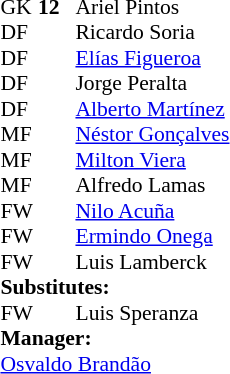<table style="font-size:90%; margin:0.2em auto;" cellspacing="0" cellpadding="0">
<tr>
<th width="25"></th>
<th width="25"></th>
</tr>
<tr>
<td>GK</td>
<td><strong>12</strong></td>
<td> Ariel Pintos</td>
</tr>
<tr>
<td>DF</td>
<td></td>
<td> Ricardo Soria</td>
<td></td>
<td></td>
</tr>
<tr>
<td>DF</td>
<td></td>
<td> <a href='#'>Elías Figueroa</a></td>
</tr>
<tr>
<td>DF</td>
<td></td>
<td> Jorge Peralta</td>
</tr>
<tr>
<td>DF</td>
<td></td>
<td> <a href='#'>Alberto Martínez</a></td>
</tr>
<tr>
<td>MF</td>
<td></td>
<td> <a href='#'>Néstor Gonçalves</a></td>
</tr>
<tr>
<td>MF</td>
<td></td>
<td> <a href='#'>Milton Viera</a></td>
</tr>
<tr>
<td>MF</td>
<td></td>
<td> Alfredo Lamas</td>
</tr>
<tr>
<td>FW</td>
<td></td>
<td> <a href='#'>Nilo Acuña</a></td>
</tr>
<tr>
<td>FW</td>
<td></td>
<td> <a href='#'>Ermindo Onega</a></td>
</tr>
<tr>
<td>FW</td>
<td></td>
<td> Luis Lamberck</td>
</tr>
<tr>
<td colspan=3><strong>Substitutes:</strong></td>
</tr>
<tr>
<td>FW</td>
<td></td>
<td> Luis Speranza</td>
<td></td>
<td></td>
</tr>
<tr>
<td colspan=3><strong>Manager:</strong></td>
</tr>
<tr>
<td colspan=4> <a href='#'>Osvaldo Brandão</a></td>
</tr>
</table>
